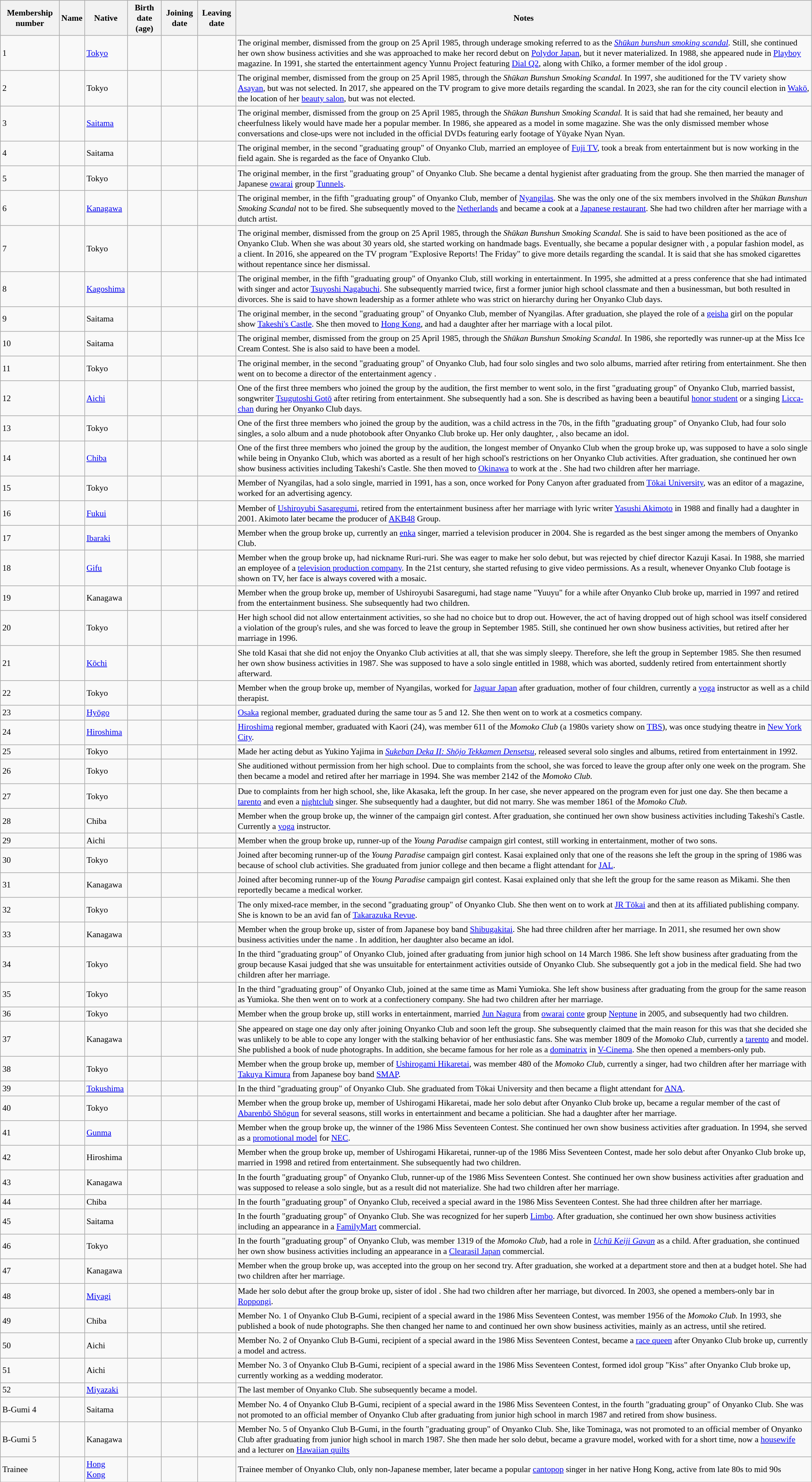<table class="wikitable sortable" style="text-align:left; font-size:small;">
<tr>
<th>Membership number</th>
<th>Name</th>
<th>Native</th>
<th>Birth date (age)</th>
<th>Joining date</th>
<th>Leaving date</th>
<th>Notes</th>
</tr>
<tr>
<td>1</td>
<td></td>
<td><a href='#'>Tokyo</a></td>
<td></td>
<td></td>
<td></td>
<td>The original member, dismissed from the group on 25 April 1985, through underage smoking referred to as the <em><a href='#'>Shūkan bunshun smoking scandal</a>.</em> Still, she continued her own show business activities and she was approached to make her record debut on <a href='#'>Polydor Japan</a>, but it never materialized. In 1988, she appeared nude in <a href='#'>Playboy</a> magazine. In 1991, she started the entertainment agency Yunnu Project featuring <a href='#'>Dial Q2</a>, along with Chīko, a former member of the idol group .</td>
</tr>
<tr>
<td>2</td>
<td></td>
<td>Tokyo</td>
<td></td>
<td></td>
<td></td>
<td>The original member, dismissed from the group on 25 April 1985, through the <em>Shūkan Bunshun Smoking Scandal.</em> In 1997, she auditioned for the TV variety show <a href='#'>Asayan</a>, but was not selected. In 2017, she appeared on the TV program  to give more details regarding the scandal. In 2023, she ran for the city council election in <a href='#'>Wakō</a>, the location of her <a href='#'>beauty salon</a>, but was not elected.</td>
</tr>
<tr>
<td>3</td>
<td></td>
<td><a href='#'>Saitama</a></td>
<td></td>
<td></td>
<td></td>
<td>The original member, dismissed from the group on 25 April 1985, through the <em>Shūkan Bunshun Smoking Scandal.</em> It is said that had she remained, her beauty and cheerfulness likely would have made her a popular member. In 1986, she appeared as a model in some magazine. She was the only dismissed member whose conversations and close-ups were not included in the official DVDs featuring early footage of Yūyake Nyan Nyan.</td>
</tr>
<tr>
<td>4</td>
<td></td>
<td>Saitama</td>
<td></td>
<td></td>
<td></td>
<td>The original member, in the second "graduating group" of Onyanko Club, married an employee of <a href='#'>Fuji TV</a>, took a break from entertainment but is now working in the field again. She is regarded as the face of Onyanko Club.</td>
</tr>
<tr>
<td>5</td>
<td></td>
<td>Tokyo</td>
<td></td>
<td></td>
<td></td>
<td>The original member, in the first "graduating group" of Onyanko Club. She became a dental hygienist after graduating from the group. She then married the manager of Japanese <a href='#'>owarai</a> group <a href='#'>Tunnels</a>.</td>
</tr>
<tr>
<td>6</td>
<td></td>
<td><a href='#'>Kanagawa</a></td>
<td></td>
<td></td>
<td></td>
<td>The original member, in the fifth "graduating group" of Onyanko Club, member of <a href='#'>Nyangilas</a>. She was the only one of the six members involved in the <em>Shūkan Bunshun Smoking Scandal</em> not to be fired. She subsequently moved to the <a href='#'>Netherlands</a> and became a cook at a <a href='#'>Japanese restaurant</a>. She had two children after her marriage with a dutch artist.</td>
</tr>
<tr>
<td>7</td>
<td></td>
<td>Tokyo</td>
<td></td>
<td></td>
<td></td>
<td>The original member, dismissed from the group on 25 April 1985, through the <em>Shūkan Bunshun Smoking Scandal.</em> She is said to have been positioned as the ace of Onyanko Club. When she was about 30 years old, she started working on handmade bags. Eventually, she became a popular designer with , a popular fashion model, as a client. In 2016, she appeared on the TV program "Explosive Reports! The Friday" to give more details regarding the scandal. It is said that she has smoked cigarettes without repentance since her dismissal.</td>
</tr>
<tr>
<td>8</td>
<td></td>
<td><a href='#'>Kagoshima</a></td>
<td></td>
<td></td>
<td></td>
<td>The original member, in the fifth "graduating group" of Onyanko Club, still working in entertainment. In 1995, she admitted at a press conference that she had intimated with singer and actor <a href='#'>Tsuyoshi Nagabuchi</a>. She subsequently married twice, first a former junior high school classmate and then a businessman, but both resulted in divorces. She is said to have shown leadership as a former athlete who was strict on hierarchy during her Onyanko Club days.</td>
</tr>
<tr>
<td>9</td>
<td></td>
<td>Saitama</td>
<td></td>
<td></td>
<td></td>
<td>The original member, in the second "graduating group" of Onyanko Club, member of Nyangilas. After graduation, she played the role of a <a href='#'>geisha</a> girl on the popular show <a href='#'>Takeshi's Castle</a>. She then moved to <a href='#'>Hong Kong</a>, and had a daughter after her marriage with a local pilot.</td>
</tr>
<tr>
<td>10</td>
<td></td>
<td>Saitama</td>
<td></td>
<td></td>
<td></td>
<td>The original member, dismissed from the group on 25 April 1985, through the <em>Shūkan Bunshun Smoking Scandal.</em> In 1986, she reportedly was runner-up at the Miss Ice Cream Contest. She is also said to have been a model.</td>
</tr>
<tr>
<td>11</td>
<td></td>
<td>Tokyo</td>
<td></td>
<td></td>
<td></td>
<td>The original member, in the second "graduating group" of Onyanko Club, had four solo singles and two solo albums, married after retiring from entertainment. She then went on to become a director of the entertainment agency .</td>
</tr>
<tr>
<td>12</td>
<td></td>
<td><a href='#'>Aichi</a></td>
<td></td>
<td></td>
<td></td>
<td>One of the first three members who joined the group by the audition, the first member to went solo, in the first "graduating group" of Onyanko Club, married bassist, songwriter <a href='#'>Tsugutoshi Gotō</a> after retiring from entertainment. She subsequently had a son. She is described as having been a beautiful <a href='#'>honor student</a> or a singing <a href='#'>Licca-chan</a> during her Onyanko Club days.</td>
</tr>
<tr>
<td>13</td>
<td></td>
<td>Tokyo</td>
<td></td>
<td></td>
<td></td>
<td>One of the first three members who joined the group by the audition, was a child actress in the 70s, in the fifth "graduating group" of Onyanko Club, had four solo singles, a solo album and a nude photobook after Onyanko Club broke up. Her only daughter, , also became an idol.</td>
</tr>
<tr>
<td>14</td>
<td></td>
<td><a href='#'>Chiba</a></td>
<td></td>
<td></td>
<td></td>
<td>One of the first three members who joined the group by the audition, the longest member of Onyanko Club when the group broke up, was supposed to have a solo single while being in Onyanko Club, which was aborted as a result of her high school's restrictions on her Onyanko Club activities. After graduation, she continued her own show business activities including Takeshi's Castle. She then moved to <a href='#'>Okinawa</a> to work at the . She had two children after her marriage.</td>
</tr>
<tr>
<td>15</td>
<td></td>
<td>Tokyo</td>
<td></td>
<td></td>
<td></td>
<td>Member of Nyangilas, had a solo single, married in 1991, has a son, once worked for Pony Canyon after graduated from <a href='#'>Tōkai University</a>, was an editor of a magazine, worked for an advertising agency.</td>
</tr>
<tr>
<td>16</td>
<td></td>
<td><a href='#'>Fukui</a></td>
<td></td>
<td></td>
<td></td>
<td>Member of <a href='#'>Ushiroyubi Sasaregumi</a>, retired from the entertainment business after her marriage with lyric writer <a href='#'>Yasushi Akimoto</a> in 1988 and finally had a daughter in 2001. Akimoto later became the producer of <a href='#'>AKB48</a> Group.</td>
</tr>
<tr>
<td>17</td>
<td></td>
<td><a href='#'>Ibaraki</a></td>
<td></td>
<td></td>
<td></td>
<td>Member when the group broke up, currently an <a href='#'>enka</a> singer, married a television producer in 2004. She is regarded as the best singer among the members of Onyanko Club.</td>
</tr>
<tr>
<td>18</td>
<td></td>
<td><a href='#'>Gifu</a></td>
<td></td>
<td></td>
<td></td>
<td>Member when the group broke up, had nickname Ruri-ruri. She was eager to make her solo debut, but was rejected by chief director Kazuji Kasai. In 1988, she married an employee of a <a href='#'>television production company</a>. In the 21st century, she started refusing to give video permissions. As a result, whenever Onyanko Club footage is shown on TV, her face is always covered with a mosaic.</td>
</tr>
<tr>
<td>19</td>
<td></td>
<td>Kanagawa</td>
<td></td>
<td></td>
<td></td>
<td>Member when the group broke up, member of Ushiroyubi Sasaregumi, had stage name "Yuuyu" for a while after Onyanko Club broke up, married in 1997 and retired from the entertainment business. She subsequently had two children.</td>
</tr>
<tr>
<td>20</td>
<td></td>
<td>Tokyo</td>
<td></td>
<td></td>
<td></td>
<td>Her high school did not allow entertainment activities, so she had no choice but to drop out. However, the act of having dropped out of high school was itself considered a violation of the group's rules, and she was forced to leave the group in September 1985. Still, she continued her own show business activities, but retired after her marriage in 1996.</td>
</tr>
<tr>
<td>21</td>
<td></td>
<td><a href='#'>Kōchi</a></td>
<td></td>
<td></td>
<td></td>
<td>She told Kasai that she did not enjoy the Onyanko Club activities at all, that she was simply sleepy. Therefore, she left the group in September 1985. She then resumed her own show business activities in 1987. She was supposed to have a solo single entitled  in 1988, which was aborted, suddenly retired from entertainment shortly afterward.</td>
</tr>
<tr>
<td>22</td>
<td></td>
<td>Tokyo</td>
<td></td>
<td></td>
<td></td>
<td>Member when the group broke up, member of Nyangilas, worked for <a href='#'>Jaguar Japan</a> after graduation, mother of four children, currently a <a href='#'>yoga</a> instructor as well as a child therapist.</td>
</tr>
<tr>
<td>23</td>
<td></td>
<td><a href='#'>Hyōgo</a></td>
<td></td>
<td></td>
<td></td>
<td><a href='#'>Osaka</a> regional member, graduated during the same tour as 5 and 12. She then went on to work at a cosmetics company.</td>
</tr>
<tr>
<td>24</td>
<td></td>
<td><a href='#'>Hiroshima</a></td>
<td></td>
<td></td>
<td></td>
<td><a href='#'>Hiroshima</a> regional member, graduated with Kaori (24), was member 611 of the <em>Momoko Club</em> (a 1980s variety show on <a href='#'>TBS</a>), was once studying theatre in <a href='#'>New York City</a>.</td>
</tr>
<tr>
<td>25</td>
<td></td>
<td>Tokyo</td>
<td></td>
<td></td>
<td></td>
<td>Made her acting debut as Yukino Yajima in <em><a href='#'>Sukeban Deka II: Shōjo Tekkamen Densetsu</a></em>, released several solo singles and albums, retired from entertainment in 1992.</td>
</tr>
<tr>
<td>26</td>
<td></td>
<td>Tokyo</td>
<td></td>
<td></td>
<td></td>
<td>She auditioned without permission from her high school. Due to complaints from the school, she was forced to leave the group after only one week on the program. She then became a model and retired after her marriage in 1994. She was member 2142 of the <em>Momoko Club.</em></td>
</tr>
<tr>
<td>27</td>
<td></td>
<td>Tokyo</td>
<td></td>
<td></td>
<td></td>
<td>Due to complaints from her high school, she, like Akasaka, left the group. In her case, she never appeared on the program even for just one day. She then became a <a href='#'>tarento</a> and even a <a href='#'>nightclub</a> singer. She subsequently had a daughter, but did not marry. She was member 1861 of the <em>Momoko Club.</em></td>
</tr>
<tr>
<td>28</td>
<td></td>
<td>Chiba</td>
<td></td>
<td></td>
<td></td>
<td>Member when the group broke up, the winner of the  campaign girl contest. After graduation, she continued her own show business activities including Takeshi's Castle. Currently a <a href='#'>yoga</a> instructor.</td>
</tr>
<tr>
<td>29</td>
<td></td>
<td>Aichi</td>
<td></td>
<td></td>
<td></td>
<td>Member when the group broke up, runner-up of the <em>Young Paradise</em> campaign girl contest, still working in entertainment, mother of two sons.</td>
</tr>
<tr>
<td>30</td>
<td></td>
<td>Tokyo</td>
<td></td>
<td></td>
<td></td>
<td>Joined after becoming runner-up of the <em>Young Paradise</em> campaign girl contest. Kasai explained only that one of the reasons she left the group in the spring of 1986 was because of school club activities. She graduated from junior college and then became a flight attendant for <a href='#'>JAL</a>.</td>
</tr>
<tr>
<td>31</td>
<td></td>
<td>Kanagawa</td>
<td></td>
<td></td>
<td></td>
<td>Joined after becoming runner-up of the <em>Young Paradise</em> campaign girl contest. Kasai explained only that she left the group for the same reason as Mikami. She then reportedly became a medical worker.</td>
</tr>
<tr>
<td>32</td>
<td></td>
<td>Tokyo</td>
<td></td>
<td></td>
<td></td>
<td>The only mixed-race member, in the second "graduating group" of Onyanko Club. She then went on to work at <a href='#'>JR Tōkai</a> and then at its affiliated publishing company. She is known to be an avid fan of <a href='#'>Takarazuka Revue</a>.</td>
</tr>
<tr>
<td>33</td>
<td></td>
<td>Kanagawa</td>
<td></td>
<td></td>
<td></td>
<td>Member when the group broke up, sister of  from Japanese boy band <a href='#'>Shibugakitai</a>. She had three children after her marriage. In 2011, she resumed her own show business activities under the name . In addition, her daughter  also became an idol.</td>
</tr>
<tr>
<td>34</td>
<td></td>
<td>Tokyo</td>
<td></td>
<td></td>
<td></td>
<td>In the third "graduating group" of Onyanko Club, joined after graduating from junior high school on 14 March 1986. She left show business after graduating from the group because Kasai judged that she was unsuitable for entertainment activities outside of Onyanko Club. She subsequently got a job in the medical field. She had two children after her marriage.</td>
</tr>
<tr>
<td>35</td>
<td></td>
<td>Tokyo</td>
<td></td>
<td></td>
<td></td>
<td>In the third "graduating group" of Onyanko Club, joined at the same time as Mami Yumioka. She left show business after graduating from the group for the same reason as Yumioka. She then went on to work at a confectionery company. She had two children after her marriage.</td>
</tr>
<tr>
<td>36</td>
<td></td>
<td>Tokyo</td>
<td></td>
<td></td>
<td></td>
<td>Member when the group broke up, still works in entertainment, married <a href='#'>Jun Nagura</a> from <a href='#'>owarai</a> <a href='#'>conte</a> group <a href='#'>Neptune</a> in 2005, and subsequently had two children.</td>
</tr>
<tr>
<td>37</td>
<td></td>
<td>Kanagawa</td>
<td></td>
<td></td>
<td></td>
<td>She appeared on stage one day only after joining Onyanko Club and soon left the group. She subsequently claimed that the main reason for this was that she decided she was unlikely to be able to cope any longer with the stalking behavior of her enthusiastic fans. She was member 1809 of the <em>Momoko Club</em>, currently a <a href='#'>tarento</a> and model. She published a book of nude photographs. In addition, she became famous for her role as a <a href='#'>dominatrix</a> in <a href='#'>V-Cinema</a>. She then opened a members-only pub.</td>
</tr>
<tr>
<td>38</td>
<td></td>
<td>Tokyo</td>
<td></td>
<td></td>
<td></td>
<td>Member when the group broke up, member of <a href='#'>Ushirogami Hikaretai</a>, was member 480 of the <em>Momoko Club</em>, currently a singer, had two children after her marriage with <a href='#'>Takuya Kimura</a> from Japanese boy band <a href='#'>SMAP</a>.</td>
</tr>
<tr>
<td>39</td>
<td></td>
<td><a href='#'>Tokushima</a></td>
<td></td>
<td></td>
<td></td>
<td>In the third "graduating group" of Onyanko Club. She graduated from Tōkai University and then became a flight attendant for <a href='#'>ANA</a>.</td>
</tr>
<tr>
<td>40</td>
<td></td>
<td>Tokyo</td>
<td></td>
<td></td>
<td></td>
<td>Member when the group broke up, member of Ushirogami Hikaretai, made her solo debut after Onyanko Club broke up, became a regular member of the cast of <a href='#'>Abarenbō Shōgun</a> for several seasons, still works in entertainment and became a politician. She had a daughter after her marriage.</td>
</tr>
<tr>
<td>41</td>
<td></td>
<td><a href='#'>Gunma</a></td>
<td></td>
<td></td>
<td></td>
<td>Member when the group broke up, the winner of the 1986 Miss Seventeen Contest. She continued her own show business activities after graduation. In 1994, she served as a <a href='#'>promotional model</a> for <a href='#'>NEC</a>.</td>
</tr>
<tr>
<td>42</td>
<td></td>
<td>Hiroshima</td>
<td></td>
<td></td>
<td></td>
<td>Member when the group broke up, member of Ushirogami Hikaretai, runner-up of the 1986 Miss Seventeen Contest, made her solo debut after Onyanko Club broke up, married in 1998 and retired from entertainment. She subsequently had two children.</td>
</tr>
<tr>
<td>43</td>
<td></td>
<td>Kanagawa</td>
<td></td>
<td></td>
<td></td>
<td>In the fourth "graduating group" of Onyanko Club, runner-up of the 1986 Miss Seventeen Contest. She continued her own show business activities after graduation and was supposed to release a solo single, but as a result did not materialize. She had two children after her marriage.</td>
</tr>
<tr>
<td>44</td>
<td></td>
<td>Chiba</td>
<td></td>
<td></td>
<td></td>
<td>In the fourth "graduating group" of Onyanko Club, received a special award in the 1986 Miss Seventeen Contest. She had three children after her marriage.</td>
</tr>
<tr>
<td>45</td>
<td></td>
<td>Saitama</td>
<td></td>
<td></td>
<td></td>
<td>In the fourth "graduating group" of Onyanko Club. She was recognized for her superb <a href='#'>Limbo</a>. After graduation, she continued her own show business activities including an appearance in a <a href='#'>FamilyMart</a> commercial.</td>
</tr>
<tr>
<td>46</td>
<td></td>
<td>Tokyo</td>
<td></td>
<td></td>
<td></td>
<td>In the fourth "graduating group" of Onyanko Club, was member 1319 of the <em>Momoko Club</em>, had a role in <em><a href='#'>Uchū Keiji Gavan</a></em> as a child. After graduation, she continued her own show business activities including an appearance in a <a href='#'>Clearasil Japan</a> commercial.</td>
</tr>
<tr>
<td>47</td>
<td></td>
<td>Kanagawa</td>
<td></td>
<td></td>
<td></td>
<td>Member when the group broke up, was accepted into the group on her second try. After graduation, she worked at a department store and then at a budget hotel. She had two children after her marriage.</td>
</tr>
<tr>
<td>48</td>
<td></td>
<td><a href='#'>Miyagi</a></td>
<td></td>
<td></td>
<td></td>
<td>Made her solo debut after the group broke up, sister of idol . She had two children after her marriage, but divorced. In 2003, she opened a members-only bar in <a href='#'>Roppongi</a>.</td>
</tr>
<tr>
<td>49</td>
<td></td>
<td>Chiba</td>
<td></td>
<td></td>
<td></td>
<td>Member No. 1 of Onyanko Club B-Gumi, recipient of a special award in the 1986 Miss Seventeen Contest, was member 1956 of the <em>Momoko Club.</em> In 1993, she published a book of nude photographs. She then changed her name to  and continued her own show business activities, mainly as an actress, until she retired.</td>
</tr>
<tr>
<td>50</td>
<td></td>
<td>Aichi</td>
<td></td>
<td></td>
<td></td>
<td>Member No. 2 of Onyanko Club B-Gumi, recipient of a special award in the 1986 Miss Seventeen Contest, became a <a href='#'>race queen</a> after Onyanko Club broke up, currently a model and actress.</td>
</tr>
<tr>
<td>51</td>
<td></td>
<td>Aichi</td>
<td></td>
<td></td>
<td></td>
<td>Member No. 3 of Onyanko Club B-Gumi, recipient of a special award in the 1986 Miss Seventeen Contest, formed idol group "Kiss" after Onyanko Club broke up, currently working as a wedding moderator.</td>
</tr>
<tr>
<td>52</td>
<td></td>
<td><a href='#'>Miyazaki</a></td>
<td></td>
<td></td>
<td></td>
<td>The last member of Onyanko Club. She subsequently became a model.</td>
</tr>
<tr>
<td>B-Gumi 4</td>
<td></td>
<td>Saitama</td>
<td></td>
<td></td>
<td></td>
<td>Member No. 4 of Onyanko Club B-Gumi, recipient of a special award in the 1986 Miss Seventeen Contest, in the fourth "graduating group" of Onyanko Club. She was not promoted to an official member of Onyanko Club after graduating from junior high school in march 1987 and retired from show business.</td>
</tr>
<tr>
<td>B-Gumi 5</td>
<td></td>
<td>Kanagawa</td>
<td></td>
<td></td>
<td></td>
<td>Member No. 5 of Onyanko Club B-Gumi, in the fourth "graduating group" of Onyanko Club. She, like Tominaga, was not promoted to an official member of Onyanko Club after graduating from junior high school in march 1987. She then made her solo debut, became a gravure model, worked with  for a short time, now a <a href='#'>housewife</a> and a lecturer on <a href='#'>Hawaiian quilts</a></td>
</tr>
<tr>
<td>Trainee</td>
<td></td>
<td><a href='#'>Hong Kong</a></td>
<td></td>
<td></td>
<td></td>
<td>Trainee member of Onyanko Club, only non-Japanese member, later became a popular <a href='#'>cantopop</a> singer in her native Hong Kong, active from late 80s to mid 90s</td>
</tr>
</table>
